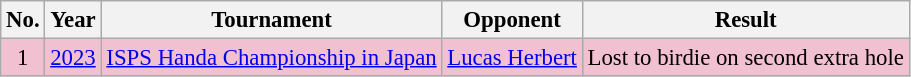<table class="wikitable" style="font-size:95%;">
<tr>
<th>No.</th>
<th>Year</th>
<th>Tournament</th>
<th>Opponent</th>
<th>Result</th>
</tr>
<tr style="background:#F2C1D1;">
<td align=center>1</td>
<td align=center><a href='#'>2023</a></td>
<td><a href='#'>ISPS Handa Championship in Japan</a></td>
<td> <a href='#'>Lucas Herbert</a></td>
<td>Lost to birdie on second extra hole</td>
</tr>
</table>
